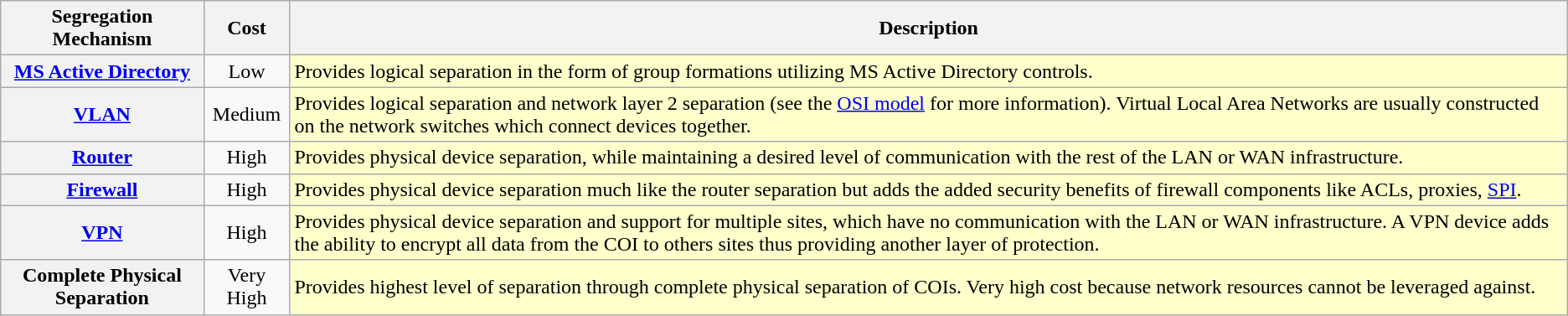<table class="wikitable">
<tr>
<th>Segregation Mechanism</th>
<th>Cost<br></th>
<th>Description</th>
</tr>
<tr>
<th bgcolor="#FFCCCC" class="dark"><a href='#'>MS Active Directory</a></th>
<td align="CENTER" class="dark">Low</td>
<td bgcolor="#FFFFCC" class="dark">Provides logical separation in the form of group formations utilizing MS Active Directory controls.</td>
</tr>
<tr>
<th bgcolor="#FFCCCC" class="dark"><a href='#'>VLAN</a></th>
<td align="CENTER" class="dark">Medium</td>
<td bgcolor="#FFFFCC" class="dark">Provides logical separation and network layer 2 separation (see the <a href='#'>OSI model</a> for more information).  Virtual Local Area Networks are usually constructed on the network switches which connect devices together.</td>
</tr>
<tr>
<th bgcolor="#FFCCCC" class="dark"><a href='#'>Router</a></th>
<td align="CENTER" class="dark">High</td>
<td bgcolor="#FFFFCC" class="dark">Provides physical device separation, while maintaining a desired level of communication with the rest of the LAN or WAN infrastructure.</td>
</tr>
<tr>
<th bgcolor="#FFCCCC" class="dark"><a href='#'>Firewall</a></th>
<td align="CENTER" class="dark">High</td>
<td bgcolor="#FFFFCC" class="dark">Provides physical device separation much like the router separation but adds the added security benefits of firewall components like ACLs, proxies, <a href='#'>SPI</a>.</td>
</tr>
<tr>
<th bgcolor="#FFCCCC" class="dark"><a href='#'>VPN</a></th>
<td align="CENTER" class="dark">High</td>
<td bgcolor="#FFFFCC" class="dark">Provides physical device separation and support for multiple sites, which have no communication with the LAN or WAN infrastructure.  A VPN device adds the ability to encrypt all data from the COI to others sites thus providing another layer of protection.</td>
</tr>
<tr>
<th bgcolor="#FFCCCC" class="dark">Complete Physical Separation</th>
<td align="CENTER" class="dark">Very High</td>
<td bgcolor="#FFFFCC" class="dark">Provides highest level of separation through complete physical separation of COIs.  Very high cost because network resources cannot be leveraged against.</td>
</tr>
</table>
